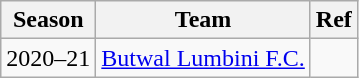<table class="wikitable" style="text-align:center">
<tr>
<th>Season</th>
<th>Team</th>
<th>Ref</th>
</tr>
<tr>
<td>2020–21</td>
<td><a href='#'>Butwal Lumbini F.C.</a></td>
<td></td>
</tr>
</table>
